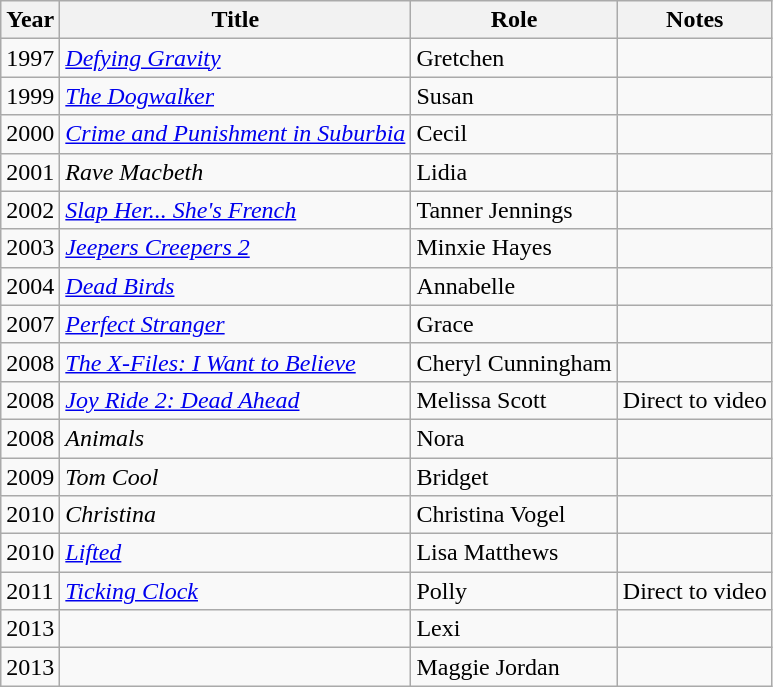<table class="wikitable sortable">
<tr>
<th>Year</th>
<th>Title</th>
<th>Role</th>
<th class="unsortable">Notes</th>
</tr>
<tr>
<td>1997</td>
<td><em><a href='#'>Defying Gravity</a></em></td>
<td>Gretchen</td>
<td></td>
</tr>
<tr>
<td>1999</td>
<td><em><a href='#'>The Dogwalker</a></em></td>
<td>Susan</td>
<td></td>
</tr>
<tr>
<td>2000</td>
<td><em><a href='#'>Crime and Punishment in Suburbia</a></em></td>
<td>Cecil</td>
<td></td>
</tr>
<tr>
<td>2001</td>
<td><em>Rave Macbeth</em></td>
<td>Lidia</td>
<td></td>
</tr>
<tr>
<td>2002</td>
<td><em><a href='#'>Slap Her... She's French</a></em></td>
<td>Tanner Jennings</td>
<td></td>
</tr>
<tr>
<td>2003</td>
<td><em><a href='#'>Jeepers Creepers 2</a></em></td>
<td>Minxie Hayes</td>
<td></td>
</tr>
<tr>
<td>2004</td>
<td><em><a href='#'>Dead Birds</a></em></td>
<td>Annabelle</td>
<td></td>
</tr>
<tr>
<td>2007</td>
<td><em><a href='#'>Perfect Stranger</a></em></td>
<td>Grace</td>
<td></td>
</tr>
<tr>
<td>2008</td>
<td><em><a href='#'>The X-Files: I Want to Believe</a></em></td>
<td>Cheryl Cunningham</td>
<td></td>
</tr>
<tr>
<td>2008</td>
<td><em><a href='#'>Joy Ride 2: Dead Ahead</a></em></td>
<td>Melissa Scott</td>
<td>Direct to video</td>
</tr>
<tr>
<td>2008</td>
<td><em>Animals</em></td>
<td>Nora</td>
<td></td>
</tr>
<tr>
<td>2009</td>
<td><em>Tom Cool</em></td>
<td>Bridget</td>
<td></td>
</tr>
<tr>
<td>2010</td>
<td><em>Christina</em></td>
<td>Christina Vogel</td>
<td></td>
</tr>
<tr>
<td>2010</td>
<td><em><a href='#'>Lifted</a></em></td>
<td>Lisa Matthews</td>
<td></td>
</tr>
<tr>
<td>2011</td>
<td><em><a href='#'>Ticking Clock</a></em></td>
<td>Polly</td>
<td>Direct to video</td>
</tr>
<tr>
<td>2013</td>
<td><em></em></td>
<td>Lexi</td>
<td></td>
</tr>
<tr>
<td>2013</td>
<td><em></em></td>
<td>Maggie Jordan</td>
<td></td>
</tr>
</table>
